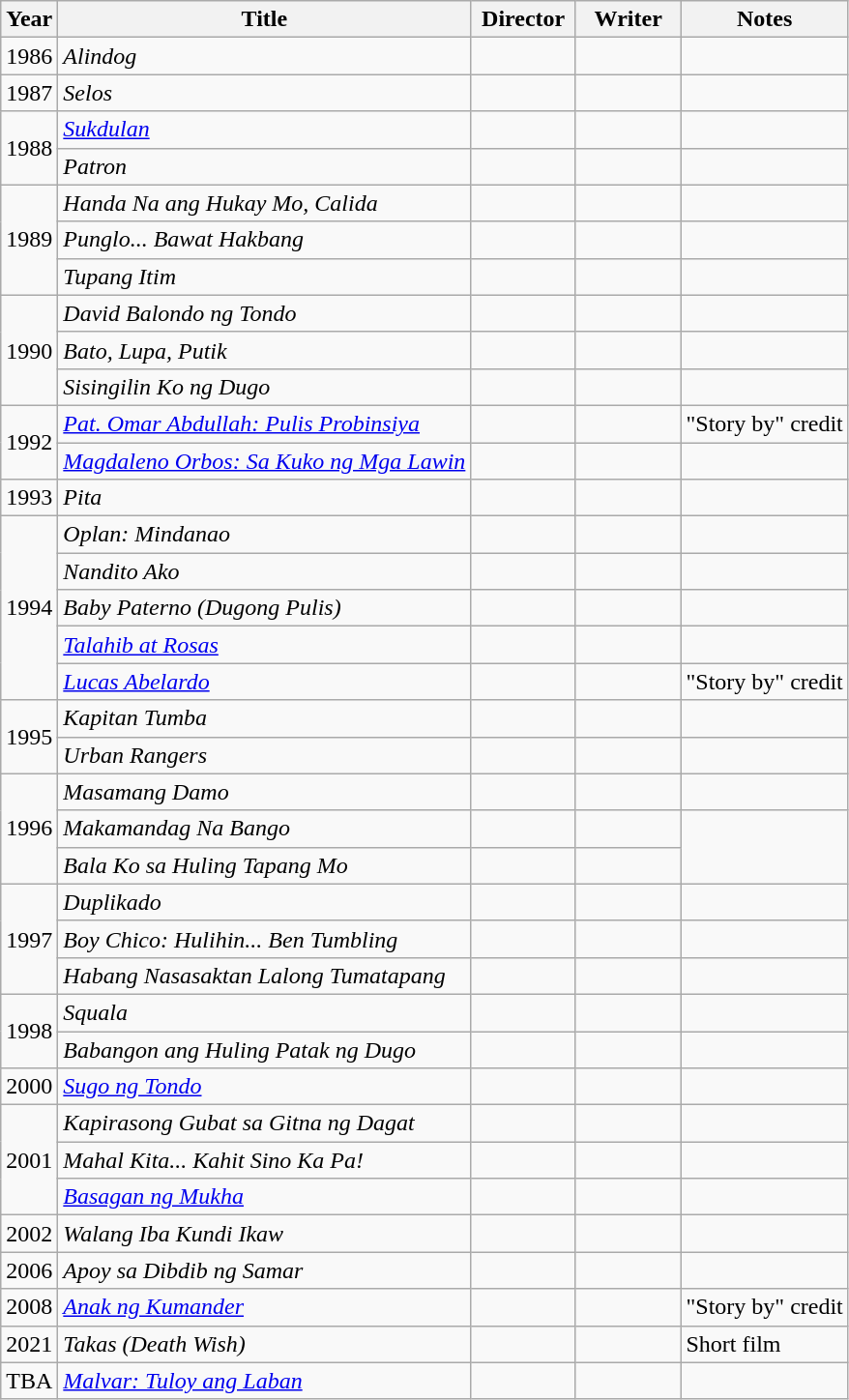<table class="wikitable">
<tr>
<th>Year</th>
<th>Title</th>
<th width="65">Director</th>
<th width="65">Writer</th>
<th class=unsortable>Notes</th>
</tr>
<tr>
<td>1986</td>
<td><em>Alindog</em></td>
<td></td>
<td></td>
<td></td>
</tr>
<tr>
<td>1987</td>
<td><em>Selos</em></td>
<td></td>
<td></td>
<td></td>
</tr>
<tr>
<td rowspan="2">1988</td>
<td><em><a href='#'>Sukdulan</a></em></td>
<td></td>
<td></td>
<td></td>
</tr>
<tr>
<td><em>Patron</em></td>
<td></td>
<td></td>
<td></td>
</tr>
<tr>
<td rowspan="3">1989</td>
<td><em>Handa Na ang Hukay Mo, Calida</em></td>
<td></td>
<td></td>
<td></td>
</tr>
<tr>
<td><em>Punglo... Bawat Hakbang</em></td>
<td></td>
<td></td>
<td></td>
</tr>
<tr>
<td><em>Tupang Itim</em></td>
<td></td>
<td></td>
<td></td>
</tr>
<tr>
<td rowspan="3">1990</td>
<td><em>David Balondo ng Tondo</em></td>
<td></td>
<td></td>
<td></td>
</tr>
<tr>
<td><em>Bato, Lupa, Putik</em></td>
<td></td>
<td></td>
<td></td>
</tr>
<tr>
<td><em>Sisingilin Ko ng Dugo</em></td>
<td></td>
<td></td>
<td></td>
</tr>
<tr>
<td rowspan="2">1992</td>
<td><em><a href='#'>Pat. Omar Abdullah: Pulis Probinsiya</a></em></td>
<td></td>
<td></td>
<td>"Story by" credit </td>
</tr>
<tr>
<td><em><a href='#'>Magdaleno Orbos: Sa Kuko ng Mga Lawin</a></em></td>
<td></td>
<td> </td>
</tr>
<tr>
<td>1993</td>
<td><em>Pita</em></td>
<td></td>
<td></td>
<td></td>
</tr>
<tr>
<td rowspan="5">1994</td>
<td><em>Oplan: Mindanao</em></td>
<td></td>
<td></td>
<td></td>
</tr>
<tr>
<td><em>Nandito Ako</em></td>
<td></td>
<td></td>
<td></td>
</tr>
<tr>
<td><em>Baby Paterno (Dugong Pulis)</em></td>
<td></td>
<td></td>
<td></td>
</tr>
<tr>
<td><em><a href='#'>Talahib at Rosas</a></em></td>
<td></td>
<td></td>
<td></td>
</tr>
<tr>
<td><em><a href='#'>Lucas Abelardo</a></em></td>
<td></td>
<td></td>
<td>"Story by" credit </td>
</tr>
<tr>
<td rowspan="2">1995</td>
<td><em>Kapitan Tumba</em></td>
<td></td>
<td></td>
<td></td>
</tr>
<tr>
<td><em>Urban Rangers</em></td>
<td></td>
<td></td>
<td></td>
</tr>
<tr>
<td rowspan="3">1996</td>
<td><em>Masamang Damo</em></td>
<td></td>
<td></td>
<td></td>
</tr>
<tr>
<td><em>Makamandag Na Bango</em></td>
<td></td>
<td></td>
</tr>
<tr>
<td><em>Bala Ko sa Huling Tapang Mo</em></td>
<td></td>
<td></td>
</tr>
<tr>
<td rowspan="3">1997</td>
<td><em>Duplikado</em></td>
<td></td>
<td></td>
<td></td>
</tr>
<tr>
<td><em>Boy Chico: Hulihin... Ben Tumbling</em></td>
<td></td>
<td></td>
<td></td>
</tr>
<tr>
<td><em>Habang Nasasaktan Lalong Tumatapang</em></td>
<td></td>
<td> </td>
</tr>
<tr>
<td rowspan="2">1998</td>
<td><em>Squala</em></td>
<td></td>
<td></td>
<td></td>
</tr>
<tr>
<td><em>Babangon ang Huling Patak ng Dugo</em></td>
<td></td>
<td></td>
<td></td>
</tr>
<tr>
<td>2000</td>
<td><em><a href='#'>Sugo ng Tondo</a></em></td>
<td></td>
<td></td>
<td></td>
</tr>
<tr>
<td rowspan="3">2001</td>
<td><em>Kapirasong Gubat sa Gitna ng Dagat</em></td>
<td></td>
<td></td>
<td></td>
</tr>
<tr>
<td><em>Mahal Kita... Kahit Sino Ka Pa!</em></td>
<td></td>
<td></td>
<td></td>
</tr>
<tr>
<td><em><a href='#'>Basagan ng Mukha</a></em></td>
<td></td>
<td></td>
<td></td>
</tr>
<tr>
<td>2002</td>
<td><em>Walang Iba Kundi Ikaw</em></td>
<td></td>
<td></td>
<td></td>
</tr>
<tr>
<td>2006</td>
<td><em>Apoy sa Dibdib ng Samar</em></td>
<td></td>
<td></td>
<td></td>
</tr>
<tr>
<td>2008</td>
<td><em><a href='#'>Anak ng Kumander</a></em></td>
<td></td>
<td></td>
<td>"Story by" credit</td>
</tr>
<tr>
<td>2021</td>
<td><em>Takas (Death Wish)</em></td>
<td></td>
<td></td>
<td>Short film</td>
</tr>
<tr>
<td>TBA</td>
<td><em><a href='#'>Malvar: Tuloy ang Laban</a></em></td>
<td></td>
<td></td>
<td></td>
</tr>
</table>
